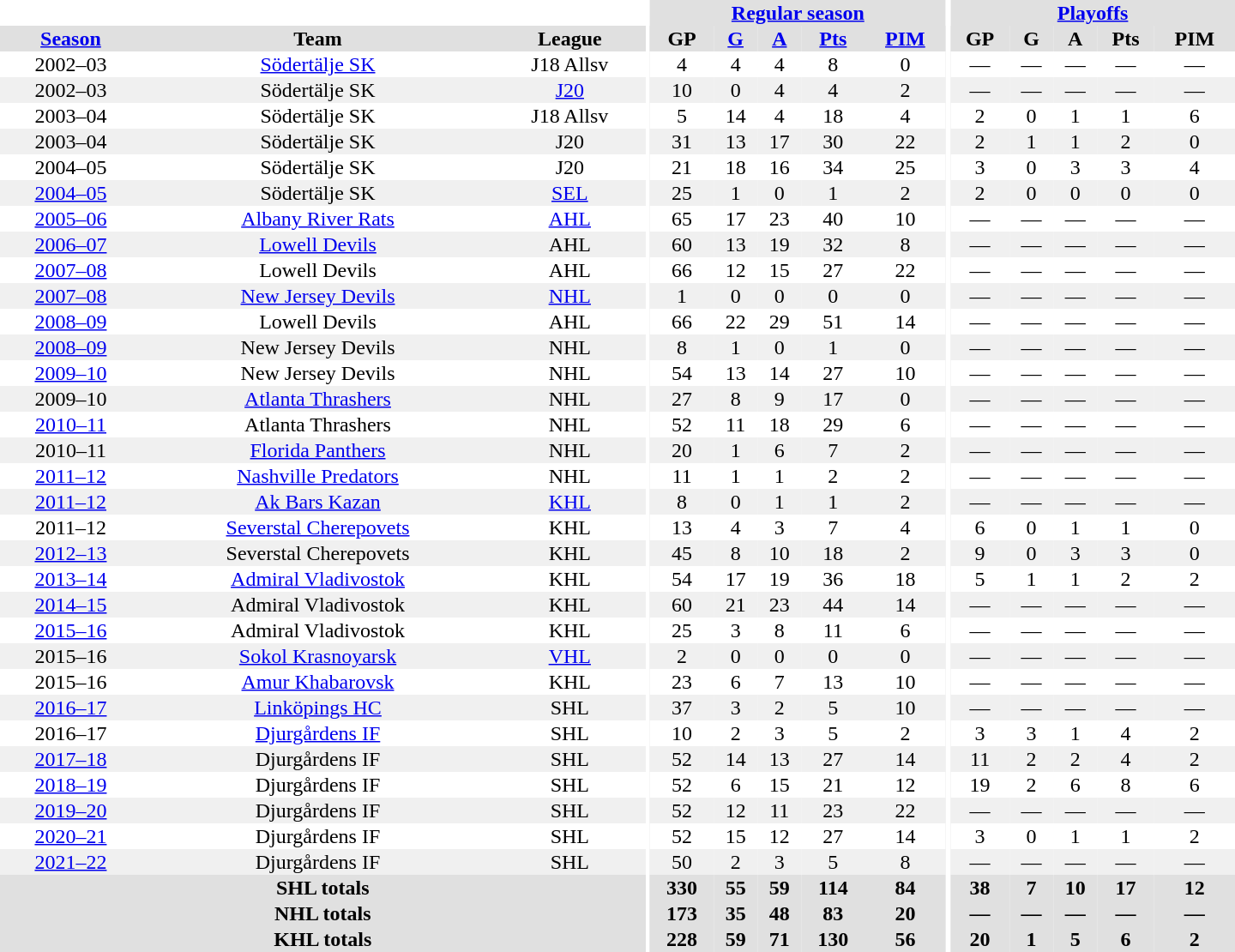<table border="0" cellpadding="1" cellspacing="0" ID="Table3" style="text-align:center; width:60em">
<tr bgcolor="#e0e0e0">
<th colspan="3" bgcolor="#ffffff"></th>
<th rowspan="99" bgcolor="#ffffff"></th>
<th colspan="5"><a href='#'>Regular season</a></th>
<th rowspan="99" bgcolor="#ffffff"></th>
<th colspan="5"><a href='#'>Playoffs</a></th>
</tr>
<tr bgcolor="#e0e0e0">
<th><a href='#'>Season</a></th>
<th>Team</th>
<th>League</th>
<th>GP</th>
<th><a href='#'>G</a></th>
<th><a href='#'>A</a></th>
<th><a href='#'>Pts</a></th>
<th><a href='#'>PIM</a></th>
<th>GP</th>
<th>G</th>
<th>A</th>
<th>Pts</th>
<th>PIM</th>
</tr>
<tr>
<td>2002–03</td>
<td><a href='#'>Södertälje SK</a></td>
<td>J18 Allsv</td>
<td>4</td>
<td>4</td>
<td>4</td>
<td>8</td>
<td>0</td>
<td>—</td>
<td>—</td>
<td>—</td>
<td>—</td>
<td>—</td>
</tr>
<tr bgcolor="#f0f0f0">
<td>2002–03</td>
<td>Södertälje SK</td>
<td><a href='#'>J20</a></td>
<td>10</td>
<td>0</td>
<td>4</td>
<td>4</td>
<td>2</td>
<td>—</td>
<td>—</td>
<td>—</td>
<td>—</td>
<td>—</td>
</tr>
<tr>
<td>2003–04</td>
<td>Södertälje SK</td>
<td>J18 Allsv</td>
<td>5</td>
<td>14</td>
<td>4</td>
<td>18</td>
<td>4</td>
<td>2</td>
<td>0</td>
<td>1</td>
<td>1</td>
<td>6</td>
</tr>
<tr bgcolor="#f0f0f0">
<td>2003–04</td>
<td>Södertälje SK</td>
<td>J20</td>
<td>31</td>
<td>13</td>
<td>17</td>
<td>30</td>
<td>22</td>
<td>2</td>
<td>1</td>
<td>1</td>
<td>2</td>
<td>0</td>
</tr>
<tr>
<td>2004–05</td>
<td>Södertälje SK</td>
<td>J20</td>
<td>21</td>
<td>18</td>
<td>16</td>
<td>34</td>
<td>25</td>
<td>3</td>
<td>0</td>
<td>3</td>
<td>3</td>
<td>4</td>
</tr>
<tr bgcolor="#f0f0f0">
<td><a href='#'>2004–05</a></td>
<td>Södertälje SK</td>
<td><a href='#'>SEL</a></td>
<td>25</td>
<td>1</td>
<td>0</td>
<td>1</td>
<td>2</td>
<td>2</td>
<td>0</td>
<td>0</td>
<td>0</td>
<td>0</td>
</tr>
<tr>
<td><a href='#'>2005–06</a></td>
<td><a href='#'>Albany River Rats</a></td>
<td><a href='#'>AHL</a></td>
<td>65</td>
<td>17</td>
<td>23</td>
<td>40</td>
<td>10</td>
<td>—</td>
<td>—</td>
<td>—</td>
<td>—</td>
<td>—</td>
</tr>
<tr bgcolor="#f0f0f0">
<td><a href='#'>2006–07</a></td>
<td><a href='#'>Lowell Devils</a></td>
<td>AHL</td>
<td>60</td>
<td>13</td>
<td>19</td>
<td>32</td>
<td>8</td>
<td>—</td>
<td>—</td>
<td>—</td>
<td>—</td>
<td>—</td>
</tr>
<tr>
<td><a href='#'>2007–08</a></td>
<td>Lowell Devils</td>
<td>AHL</td>
<td>66</td>
<td>12</td>
<td>15</td>
<td>27</td>
<td>22</td>
<td>—</td>
<td>—</td>
<td>—</td>
<td>—</td>
<td>—</td>
</tr>
<tr bgcolor="#f0f0f0">
<td><a href='#'>2007–08</a></td>
<td><a href='#'>New Jersey Devils</a></td>
<td><a href='#'>NHL</a></td>
<td>1</td>
<td>0</td>
<td>0</td>
<td>0</td>
<td>0</td>
<td>—</td>
<td>—</td>
<td>—</td>
<td>—</td>
<td>—</td>
</tr>
<tr>
<td><a href='#'>2008–09</a></td>
<td>Lowell Devils</td>
<td>AHL</td>
<td>66</td>
<td>22</td>
<td>29</td>
<td>51</td>
<td>14</td>
<td>—</td>
<td>—</td>
<td>—</td>
<td>—</td>
<td>—</td>
</tr>
<tr bgcolor="#f0f0f0">
<td><a href='#'>2008–09</a></td>
<td>New Jersey Devils</td>
<td>NHL</td>
<td>8</td>
<td>1</td>
<td>0</td>
<td>1</td>
<td>0</td>
<td>—</td>
<td>—</td>
<td>—</td>
<td>—</td>
<td>—</td>
</tr>
<tr>
<td><a href='#'>2009–10</a></td>
<td>New Jersey Devils</td>
<td>NHL</td>
<td>54</td>
<td>13</td>
<td>14</td>
<td>27</td>
<td>10</td>
<td>—</td>
<td>—</td>
<td>—</td>
<td>—</td>
<td>—</td>
</tr>
<tr bgcolor="#f0f0f0">
<td>2009–10</td>
<td><a href='#'>Atlanta Thrashers</a></td>
<td>NHL</td>
<td>27</td>
<td>8</td>
<td>9</td>
<td>17</td>
<td>0</td>
<td>—</td>
<td>—</td>
<td>—</td>
<td>—</td>
<td>—</td>
</tr>
<tr>
<td><a href='#'>2010–11</a></td>
<td>Atlanta Thrashers</td>
<td>NHL</td>
<td>52</td>
<td>11</td>
<td>18</td>
<td>29</td>
<td>6</td>
<td>—</td>
<td>—</td>
<td>—</td>
<td>—</td>
<td>—</td>
</tr>
<tr bgcolor="#f0f0f0">
<td>2010–11</td>
<td><a href='#'>Florida Panthers</a></td>
<td>NHL</td>
<td>20</td>
<td>1</td>
<td>6</td>
<td>7</td>
<td>2</td>
<td>—</td>
<td>—</td>
<td>—</td>
<td>—</td>
<td>—</td>
</tr>
<tr>
<td><a href='#'>2011–12</a></td>
<td><a href='#'>Nashville Predators</a></td>
<td>NHL</td>
<td>11</td>
<td>1</td>
<td>1</td>
<td>2</td>
<td>2</td>
<td>—</td>
<td>—</td>
<td>—</td>
<td>—</td>
<td>—</td>
</tr>
<tr bgcolor="#f0f0f0">
<td><a href='#'>2011–12</a></td>
<td><a href='#'>Ak Bars Kazan</a></td>
<td><a href='#'>KHL</a></td>
<td>8</td>
<td>0</td>
<td>1</td>
<td>1</td>
<td>2</td>
<td>—</td>
<td>—</td>
<td>—</td>
<td>—</td>
<td>—</td>
</tr>
<tr>
<td>2011–12</td>
<td><a href='#'>Severstal Cherepovets</a></td>
<td>KHL</td>
<td>13</td>
<td>4</td>
<td>3</td>
<td>7</td>
<td>4</td>
<td>6</td>
<td>0</td>
<td>1</td>
<td>1</td>
<td>0</td>
</tr>
<tr bgcolor="#f0f0f0">
<td><a href='#'>2012–13</a></td>
<td>Severstal Cherepovets</td>
<td>KHL</td>
<td>45</td>
<td>8</td>
<td>10</td>
<td>18</td>
<td>2</td>
<td>9</td>
<td>0</td>
<td>3</td>
<td>3</td>
<td>0</td>
</tr>
<tr>
<td><a href='#'>2013–14</a></td>
<td><a href='#'>Admiral Vladivostok</a></td>
<td>KHL</td>
<td>54</td>
<td>17</td>
<td>19</td>
<td>36</td>
<td>18</td>
<td>5</td>
<td>1</td>
<td>1</td>
<td>2</td>
<td>2</td>
</tr>
<tr bgcolor="#f0f0f0">
<td><a href='#'>2014–15</a></td>
<td>Admiral Vladivostok</td>
<td>KHL</td>
<td>60</td>
<td>21</td>
<td>23</td>
<td>44</td>
<td>14</td>
<td>—</td>
<td>—</td>
<td>—</td>
<td>—</td>
<td>—</td>
</tr>
<tr>
<td><a href='#'>2015–16</a></td>
<td>Admiral Vladivostok</td>
<td>KHL</td>
<td>25</td>
<td>3</td>
<td>8</td>
<td>11</td>
<td>6</td>
<td>—</td>
<td>—</td>
<td>—</td>
<td>—</td>
<td>—</td>
</tr>
<tr bgcolor="#f0f0f0">
<td>2015–16</td>
<td><a href='#'>Sokol Krasnoyarsk</a></td>
<td><a href='#'>VHL</a></td>
<td>2</td>
<td>0</td>
<td>0</td>
<td>0</td>
<td>0</td>
<td>—</td>
<td>—</td>
<td>—</td>
<td>—</td>
<td>—</td>
</tr>
<tr>
<td>2015–16</td>
<td><a href='#'>Amur Khabarovsk</a></td>
<td>KHL</td>
<td>23</td>
<td>6</td>
<td>7</td>
<td>13</td>
<td>10</td>
<td>—</td>
<td>—</td>
<td>—</td>
<td>—</td>
<td>—</td>
</tr>
<tr bgcolor="#f0f0f0">
<td><a href='#'>2016–17</a></td>
<td><a href='#'>Linköpings HC</a></td>
<td>SHL</td>
<td>37</td>
<td>3</td>
<td>2</td>
<td>5</td>
<td>10</td>
<td>—</td>
<td>—</td>
<td>—</td>
<td>—</td>
<td>—</td>
</tr>
<tr>
<td>2016–17</td>
<td><a href='#'>Djurgårdens IF</a></td>
<td>SHL</td>
<td>10</td>
<td>2</td>
<td>3</td>
<td>5</td>
<td>2</td>
<td>3</td>
<td>3</td>
<td>1</td>
<td>4</td>
<td>2</td>
</tr>
<tr bgcolor="#f0f0f0">
<td><a href='#'>2017–18</a></td>
<td>Djurgårdens IF</td>
<td>SHL</td>
<td>52</td>
<td>14</td>
<td>13</td>
<td>27</td>
<td>14</td>
<td>11</td>
<td>2</td>
<td>2</td>
<td>4</td>
<td>2</td>
</tr>
<tr>
<td><a href='#'>2018–19</a></td>
<td>Djurgårdens IF</td>
<td>SHL</td>
<td>52</td>
<td>6</td>
<td>15</td>
<td>21</td>
<td>12</td>
<td>19</td>
<td>2</td>
<td>6</td>
<td>8</td>
<td>6</td>
</tr>
<tr bgcolor="#f0f0f0">
<td><a href='#'>2019–20</a></td>
<td>Djurgårdens IF</td>
<td>SHL</td>
<td>52</td>
<td>12</td>
<td>11</td>
<td>23</td>
<td>22</td>
<td>—</td>
<td>—</td>
<td>—</td>
<td>—</td>
<td>—</td>
</tr>
<tr>
<td><a href='#'>2020–21</a></td>
<td>Djurgårdens IF</td>
<td>SHL</td>
<td>52</td>
<td>15</td>
<td>12</td>
<td>27</td>
<td>14</td>
<td>3</td>
<td>0</td>
<td>1</td>
<td>1</td>
<td>2</td>
</tr>
<tr bgcolor="#f0f0f0">
<td><a href='#'>2021–22</a></td>
<td>Djurgårdens IF</td>
<td>SHL</td>
<td>50</td>
<td>2</td>
<td>3</td>
<td>5</td>
<td>8</td>
<td>—</td>
<td>—</td>
<td>—</td>
<td>—</td>
<td>—</td>
</tr>
<tr bgcolor="#e0e0e0">
<th colspan="3">SHL totals</th>
<th>330</th>
<th>55</th>
<th>59</th>
<th>114</th>
<th>84</th>
<th>38</th>
<th>7</th>
<th>10</th>
<th>17</th>
<th>12</th>
</tr>
<tr bgcolor="#e0e0e0">
<th colspan="3">NHL totals</th>
<th>173</th>
<th>35</th>
<th>48</th>
<th>83</th>
<th>20</th>
<th>—</th>
<th>—</th>
<th>—</th>
<th>—</th>
<th>—</th>
</tr>
<tr bgcolor="#e0e0e0">
<th colspan="3">KHL totals</th>
<th>228</th>
<th>59</th>
<th>71</th>
<th>130</th>
<th>56</th>
<th>20</th>
<th>1</th>
<th>5</th>
<th>6</th>
<th>2</th>
</tr>
</table>
